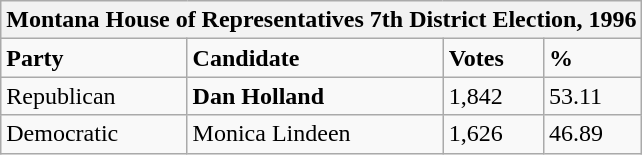<table class="wikitable">
<tr>
<th colspan="4">Montana House of Representatives 7th District Election, 1996</th>
</tr>
<tr>
<td><strong>Party</strong></td>
<td><strong>Candidate</strong></td>
<td><strong>Votes</strong></td>
<td><strong>%</strong></td>
</tr>
<tr>
<td>Republican</td>
<td><strong>Dan Holland</strong></td>
<td>1,842</td>
<td>53.11</td>
</tr>
<tr>
<td>Democratic</td>
<td>Monica Lindeen</td>
<td>1,626</td>
<td>46.89</td>
</tr>
</table>
